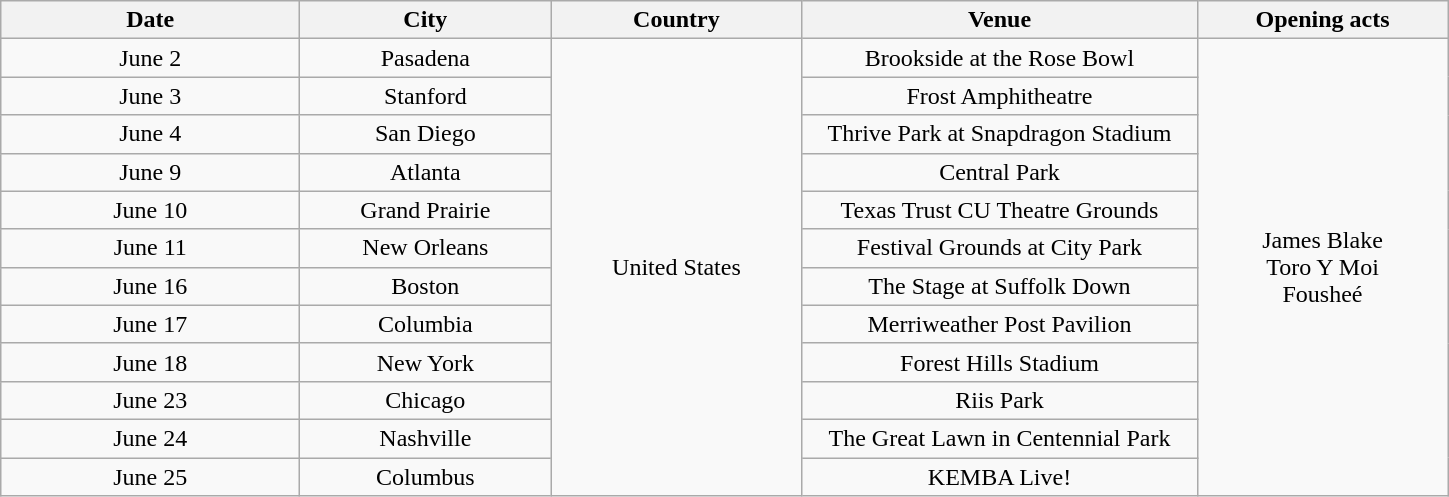<table class="wikitable plainrowheaders" style="text-align:center;">
<tr>
<th scope="col" style="width:12em;">Date</th>
<th scope="col" style="width:10em;">City</th>
<th scope="col" style="width:10em;">Country</th>
<th scope="col" style="width:16em;">Venue</th>
<th scope="col" style="width:10em;">Opening acts</th>
</tr>
<tr>
<td>June 2</td>
<td>Pasadena</td>
<td rowspan="12">United States</td>
<td>Brookside at the Rose Bowl</td>
<td rowspan="12">James Blake<br>Toro Y Moi<br>Fousheé</td>
</tr>
<tr>
<td>June 3</td>
<td>Stanford</td>
<td>Frost Amphitheatre</td>
</tr>
<tr>
<td>June 4</td>
<td>San Diego</td>
<td>Thrive Park at Snapdragon Stadium</td>
</tr>
<tr>
<td>June 9</td>
<td>Atlanta</td>
<td>Central Park</td>
</tr>
<tr>
<td>June 10</td>
<td>Grand Prairie</td>
<td>Texas Trust CU Theatre Grounds</td>
</tr>
<tr>
<td>June 11</td>
<td>New Orleans</td>
<td>Festival Grounds at City Park</td>
</tr>
<tr>
<td>June 16</td>
<td>Boston</td>
<td>The Stage at Suffolk Down</td>
</tr>
<tr>
<td>June 17</td>
<td>Columbia</td>
<td>Merriweather Post Pavilion</td>
</tr>
<tr>
<td>June 18</td>
<td>New York</td>
<td>Forest Hills Stadium</td>
</tr>
<tr>
<td>June 23</td>
<td>Chicago</td>
<td>Riis Park</td>
</tr>
<tr>
<td>June 24</td>
<td>Nashville</td>
<td>The Great Lawn in Centennial Park</td>
</tr>
<tr>
<td>June 25</td>
<td>Columbus</td>
<td>KEMBA Live!</td>
</tr>
</table>
